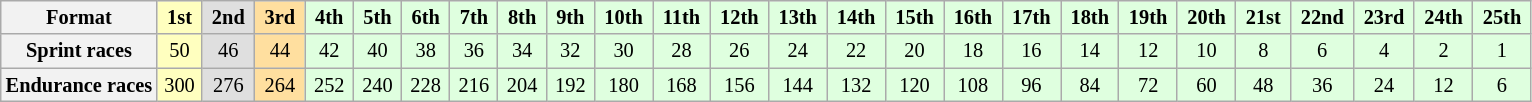<table class="wikitable" style="font-size:85%; text-align:center">
<tr>
<th>Format</th>
<td style="background:#ffffbf;"> <strong>1st</strong> </td>
<td style="background:#dfdfdf;"> <strong>2nd</strong> </td>
<td style="background:#ffdf9f;"> <strong>3rd</strong> </td>
<td style="background:#dfffdf;"> <strong>4th</strong> </td>
<td style="background:#dfffdf;"> <strong>5th</strong> </td>
<td style="background:#dfffdf;"> <strong>6th</strong> </td>
<td style="background:#dfffdf;"> <strong>7th</strong> </td>
<td style="background:#dfffdf;"> <strong>8th</strong> </td>
<td style="background:#dfffdf;"> <strong>9th</strong> </td>
<td style="background:#dfffdf;"> <strong>10th</strong> </td>
<td style="background:#dfffdf;"> <strong>11th</strong> </td>
<td style="background:#dfffdf;"> <strong>12th</strong> </td>
<td style="background:#dfffdf;"> <strong>13th</strong> </td>
<td style="background:#dfffdf;"> <strong>14th</strong> </td>
<td style="background:#dfffdf;"> <strong>15th</strong> </td>
<td style="background:#dfffdf;"> <strong>16th</strong> </td>
<td style="background:#dfffdf;"> <strong>17th</strong> </td>
<td style="background:#dfffdf;"> <strong>18th</strong> </td>
<td style="background:#dfffdf;"> <strong>19th</strong> </td>
<td style="background:#dfffdf;"> <strong>20th</strong> </td>
<td style="background:#dfffdf;"> <strong>21st</strong> </td>
<td style="background:#dfffdf;"> <strong>22nd</strong> </td>
<td style="background:#dfffdf;"> <strong>23rd</strong> </td>
<td style="background:#dfffdf;"> <strong>24th</strong> </td>
<td style="background:#dfffdf;"> <strong>25th</strong> </td>
</tr>
<tr>
<th>Sprint races</th>
<td style="background:#ffffbf;">50</td>
<td style="background:#dfdfdf;">46</td>
<td style="background:#ffdf9f;">44</td>
<td style="background:#dfffdf;">42</td>
<td style="background:#dfffdf;">40</td>
<td style="background:#dfffdf;">38</td>
<td style="background:#dfffdf;">36</td>
<td style="background:#dfffdf;">34</td>
<td style="background:#dfffdf;">32</td>
<td style="background:#dfffdf;">30</td>
<td style="background:#dfffdf;">28</td>
<td style="background:#dfffdf;">26</td>
<td style="background:#dfffdf;">24</td>
<td style="background:#dfffdf;">22</td>
<td style="background:#dfffdf;">20</td>
<td style="background:#dfffdf;">18</td>
<td style="background:#dfffdf;">16</td>
<td style="background:#dfffdf;">14</td>
<td style="background:#dfffdf;">12</td>
<td style="background:#dfffdf;">10</td>
<td style="background:#dfffdf;">8</td>
<td style="background:#dfffdf;">6</td>
<td style="background:#dfffdf;">4</td>
<td style="background:#dfffdf;">2</td>
<td style="background:#dfffdf;">1</td>
</tr>
<tr>
<th>Endurance races</th>
<td style="background:#ffffbf;">300</td>
<td style="background:#dfdfdf;">276</td>
<td style="background:#ffdf9f;">264</td>
<td style="background:#dfffdf;">252</td>
<td style="background:#dfffdf;">240</td>
<td style="background:#dfffdf;">228</td>
<td style="background:#dfffdf;">216</td>
<td style="background:#dfffdf;">204</td>
<td style="background:#dfffdf;">192</td>
<td style="background:#dfffdf;">180</td>
<td style="background:#dfffdf;">168</td>
<td style="background:#dfffdf;">156</td>
<td style="background:#dfffdf;">144</td>
<td style="background:#dfffdf;">132</td>
<td style="background:#dfffdf;">120</td>
<td style="background:#dfffdf;">108</td>
<td style="background:#dfffdf;">96</td>
<td style="background:#dfffdf;">84</td>
<td style="background:#dfffdf;">72</td>
<td style="background:#dfffdf;">60</td>
<td style="background:#dfffdf;">48</td>
<td style="background:#dfffdf;">36</td>
<td style="background:#dfffdf;">24</td>
<td style="background:#dfffdf;">12</td>
<td style="background:#dfffdf;">6</td>
</tr>
</table>
